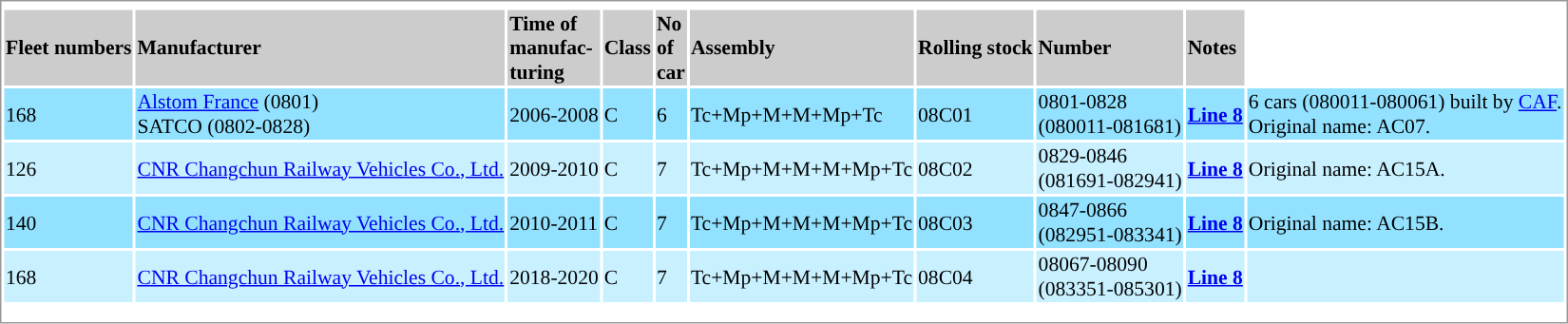<table border=0 style="border:1px solid #999;background-color:white;text-align:left;font-size:90%" class="mw-collapsible sortable">
<tr>
<th colspan="9" style="text-align: center"></th>
</tr>
<tr bgcolor=#cccccc>
<th>Fleet numbers</th>
<th>Manufacturer</th>
<th>Time of <br> manufac-<br>turing</th>
<th>Class</th>
<th>No <br>of<br> car</th>
<th class="unsortable">Assembly</th>
<th>Rolling stock</th>
<th>Number</th>
<th class="unsortable">Notes<br><onlyinclude></th>
</tr>
<tr bgcolor=#92e1ff>
<td>168</td>
<td><a href='#'>Alstom France</a> (0801)<br> SATCO (0802-0828)</td>
<td>2006-2008</td>
<td>C</td>
<td>6</td>
<td>Tc+Mp+M+M+Mp+Tc</td>
<td>08C01</td>
<td>0801-0828<br>(080011-081681)<includeonly></td>
<td><a href='#'><span><strong>Line 8</strong></span></a></includeonly></td>
<td>6 cars (080011-080061) built by <a href='#'>CAF</a>. <br>Original name: AC07.</td>
</tr>
<tr bgcolor=#c8f0ff>
<td>126</td>
<td><a href='#'>CNR Changchun Railway Vehicles Co., Ltd.</a></td>
<td>2009-2010</td>
<td>C</td>
<td>7</td>
<td>Tc+Mp+M+M+M+Mp+Tc</td>
<td>08C02</td>
<td>0829-0846<br>(081691-082941)<includeonly></td>
<td><a href='#'><span><strong>Line 8</strong></span></a></includeonly></td>
<td> Original name: AC15A.</td>
</tr>
<tr bgcolor=#92e1ff>
<td>140</td>
<td><a href='#'>CNR Changchun Railway Vehicles Co., Ltd.</a></td>
<td>2010-2011</td>
<td>C</td>
<td>7</td>
<td>Tc+Mp+M+M+M+Mp+Tc</td>
<td>08C03</td>
<td>0847-0866<br>(082951-083341)<includeonly></td>
<td><a href='#'><span><strong>Line 8</strong></span></a></includeonly></td>
<td> Original name: AC15B.</td>
</tr>
<tr bgcolor=#c8f0ff>
<td>168</td>
<td><a href='#'>CNR Changchun Railway Vehicles Co., Ltd.</a></td>
<td>2018-2020</td>
<td>C</td>
<td>7</td>
<td>Tc+Mp+M+M+M+Mp+Tc</td>
<td>08C04</td>
<td>08067-08090<br>(083351-085301)<includeonly></td>
<td><a href='#'><span><strong>Line 8</strong></span></a></includeonly></td>
<td><br></onlyinclude></td>
</tr>
<tr style="background:#">
<td colspan="9"></td>
</tr>
<tr>
<td colspan = "9"></td>
</tr>
<tr style="background: #">
<td colspan = "9"></td>
</tr>
</table>
